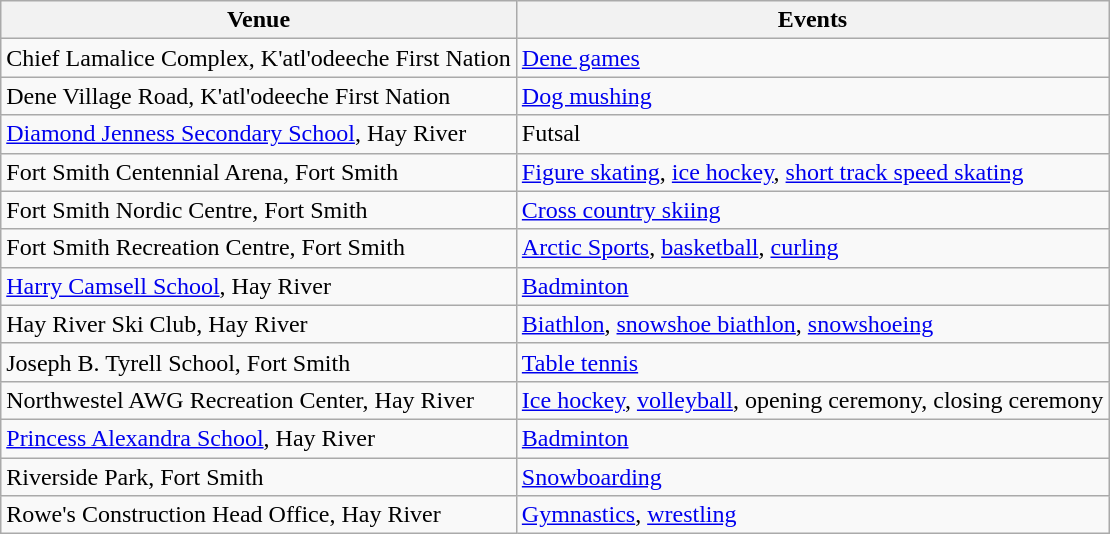<table class="sortable wikitable">
<tr>
<th>Venue</th>
<th>Events</th>
</tr>
<tr>
<td>Chief Lamalice Complex, K'atl'odeeche First Nation</td>
<td><a href='#'>Dene games</a></td>
</tr>
<tr>
<td>Dene Village Road, K'atl'odeeche First Nation</td>
<td><a href='#'>Dog mushing</a></td>
</tr>
<tr>
<td><a href='#'>Diamond Jenness Secondary School</a>, Hay River</td>
<td>Futsal</td>
</tr>
<tr>
<td>Fort Smith Centennial Arena, Fort Smith</td>
<td><a href='#'>Figure skating</a>, <a href='#'>ice hockey</a>, <a href='#'>short track speed skating</a></td>
</tr>
<tr>
<td>Fort Smith Nordic Centre, Fort Smith</td>
<td><a href='#'>Cross country skiing</a></td>
</tr>
<tr>
<td>Fort Smith Recreation Centre, Fort Smith</td>
<td><a href='#'>Arctic Sports</a>, <a href='#'>basketball</a>, <a href='#'>curling</a></td>
</tr>
<tr>
<td><a href='#'>Harry Camsell School</a>, Hay River</td>
<td><a href='#'>Badminton</a></td>
</tr>
<tr>
<td>Hay River Ski Club, Hay River</td>
<td><a href='#'>Biathlon</a>, <a href='#'>snowshoe biathlon</a>, <a href='#'>snowshoeing</a></td>
</tr>
<tr>
<td>Joseph B. Tyrell School, Fort Smith</td>
<td><a href='#'>Table tennis</a></td>
</tr>
<tr>
<td>Northwestel AWG Recreation Center, Hay River</td>
<td><a href='#'>Ice hockey</a>, <a href='#'>volleyball</a>, opening ceremony, closing ceremony</td>
</tr>
<tr>
<td><a href='#'>Princess Alexandra School</a>, Hay River</td>
<td><a href='#'>Badminton</a></td>
</tr>
<tr>
<td>Riverside Park, Fort Smith</td>
<td><a href='#'>Snowboarding</a></td>
</tr>
<tr>
<td>Rowe's Construction Head Office, Hay River</td>
<td><a href='#'>Gymnastics</a>, <a href='#'>wrestling</a></td>
</tr>
</table>
